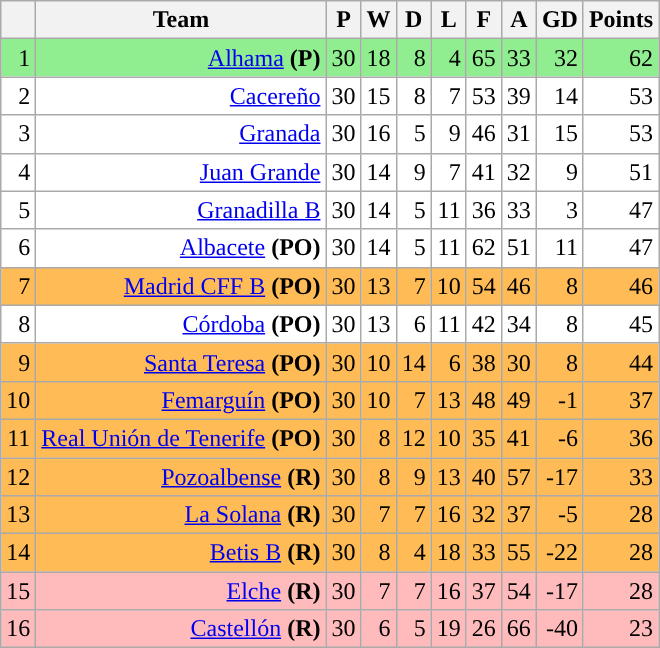<table class="wikitable sortable col2izq" style="text-align: right">
<tr>
<th></th>
<th>Team</th>
<th>P</th>
<th>W</th>
<th>D</th>
<th>L</th>
<th>F</th>
<th>A</th>
<th>GD</th>
<th>Points</th>
</tr>
<tr style="background:lightgreen">
<td>1</td>
<td><a href='#'>Alhama</a> <strong>(P)</strong></td>
<td>30</td>
<td>18</td>
<td>8</td>
<td>4</td>
<td>65</td>
<td>33</td>
<td>32</td>
<td>62</td>
</tr>
<tr style="background:#FFFFFF;">
<td>2</td>
<td><a href='#'>Cacereño</a></td>
<td>30</td>
<td>15</td>
<td>8</td>
<td>7</td>
<td>53</td>
<td>39</td>
<td>14</td>
<td>53</td>
</tr>
<tr style="background:#FFFFFF;">
<td>3</td>
<td><a href='#'>Granada</a></td>
<td>30</td>
<td>16</td>
<td>5</td>
<td>9</td>
<td>46</td>
<td>31</td>
<td>15</td>
<td>53</td>
</tr>
<tr style="background:#FFFFFF;">
<td>4</td>
<td><a href='#'>Juan Grande</a></td>
<td>30</td>
<td>14</td>
<td>9</td>
<td>7</td>
<td>41</td>
<td>32</td>
<td>9</td>
<td>51</td>
</tr>
<tr style="background:#FFFFFF;">
<td>5</td>
<td><a href='#'>Granadilla B</a></td>
<td>30</td>
<td>14</td>
<td>5</td>
<td>11</td>
<td>36</td>
<td>33</td>
<td>3</td>
<td>47</td>
</tr>
<tr style="background:#FFFFFF;">
<td>6</td>
<td><a href='#'>Albacete</a> <strong>(PO)</strong></td>
<td>30</td>
<td>14</td>
<td>5</td>
<td>11</td>
<td>62</td>
<td>51</td>
<td>11</td>
<td>47</td>
</tr>
<tr style="background:#FFBB55;">
<td>7</td>
<td><a href='#'>Madrid CFF B</a> <strong>(PO)</strong></td>
<td>30</td>
<td>13</td>
<td>7</td>
<td>10</td>
<td>54</td>
<td>46</td>
<td>8</td>
<td>46</td>
</tr>
<tr style="background:#FFFFFF;">
<td>8</td>
<td><a href='#'>Córdoba</a> <strong>(PO)</strong></td>
<td>30</td>
<td>13</td>
<td>6</td>
<td>11</td>
<td>42</td>
<td>34</td>
<td>8</td>
<td>45</td>
</tr>
<tr style="background:#FFBB55;">
<td>9</td>
<td><a href='#'>Santa Teresa</a> <strong>(PO)</strong></td>
<td>30</td>
<td>10</td>
<td>14</td>
<td>6</td>
<td>38</td>
<td>30</td>
<td>8</td>
<td>44</td>
</tr>
<tr style="background:#FFBB55;">
<td>10</td>
<td><a href='#'>Femarguín</a> <strong>(PO)</strong></td>
<td>30</td>
<td>10</td>
<td>7</td>
<td>13</td>
<td>48</td>
<td>49</td>
<td>-1</td>
<td>37</td>
</tr>
<tr style="background:#FFBB55;">
<td>11</td>
<td><a href='#'>Real Unión de Tenerife</a> <strong>(PO)</strong></td>
<td>30</td>
<td>8</td>
<td>12</td>
<td>10</td>
<td>35</td>
<td>41</td>
<td>-6</td>
<td>36</td>
</tr>
<tr style="background:#FFBB55;">
<td>12</td>
<td><a href='#'>Pozoalbense</a> <strong>(R)</strong></td>
<td>30</td>
<td>8</td>
<td>9</td>
<td>13</td>
<td>40</td>
<td>57</td>
<td>-17</td>
<td>33</td>
</tr>
<tr style="background:#FFBB55;">
<td>13</td>
<td><a href='#'>La Solana</a> <strong>(R)</strong></td>
<td>30</td>
<td>7</td>
<td>7</td>
<td>16</td>
<td>32</td>
<td>37</td>
<td>-5</td>
<td>28</td>
</tr>
<tr style="background:#FFBB55;">
<td>14</td>
<td><a href='#'>Betis B</a> <strong>(R)</strong></td>
<td>30</td>
<td>8</td>
<td>4</td>
<td>18</td>
<td>33</td>
<td>55</td>
<td>-22</td>
<td>28</td>
</tr>
<tr style="background:#FFBBBB;">
<td>15</td>
<td><a href='#'>Elche</a> <strong>(R)</strong></td>
<td>30</td>
<td>7</td>
<td>7</td>
<td>16</td>
<td>37</td>
<td>54</td>
<td>-17</td>
<td>28</td>
</tr>
<tr style="background:#FFBBBB;">
<td>16</td>
<td><a href='#'>Castellón</a> <strong>(R)</strong></td>
<td>30</td>
<td>6</td>
<td>5</td>
<td>19</td>
<td>26</td>
<td>66</td>
<td>-40</td>
<td>23</td>
</tr>
</table>
